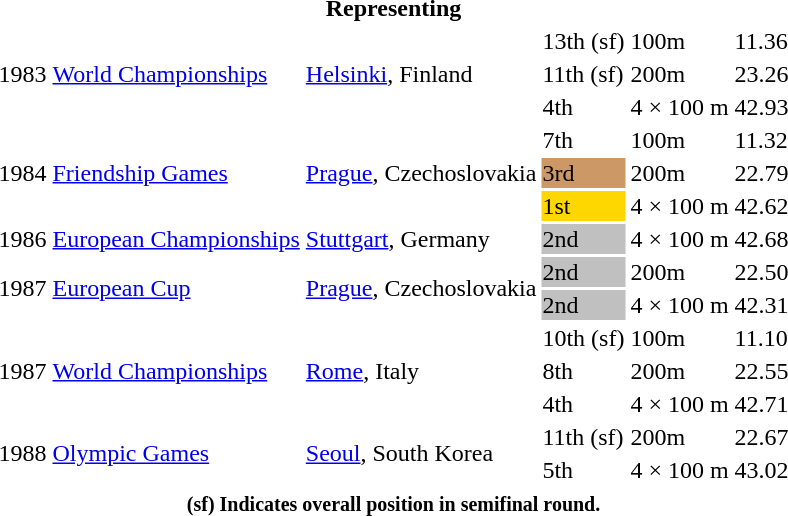<table>
<tr>
<th colspan=6>Representing </th>
</tr>
<tr>
<td rowspan=3>1983</td>
<td rowspan=3><a href='#'>World Championships</a></td>
<td rowspan=3><a href='#'>Helsinki</a>, Finland</td>
<td>13th (sf)</td>
<td>100m</td>
<td>11.36</td>
</tr>
<tr>
<td>11th (sf)</td>
<td>200m</td>
<td>23.26</td>
</tr>
<tr>
<td>4th</td>
<td>4 × 100 m</td>
<td>42.93</td>
</tr>
<tr>
<td rowspan=3>1984</td>
<td rowspan=3><a href='#'>Friendship Games</a></td>
<td rowspan=3><a href='#'>Prague</a>, Czechoslovakia</td>
<td>7th</td>
<td>100m</td>
<td>11.32</td>
</tr>
<tr>
<td bgcolor=cc9966>3rd</td>
<td>200m</td>
<td>22.79</td>
</tr>
<tr>
<td bgcolor=gold>1st</td>
<td>4 × 100 m</td>
<td>42.62</td>
</tr>
<tr>
<td>1986</td>
<td><a href='#'>European Championships</a></td>
<td><a href='#'>Stuttgart</a>, Germany</td>
<td bgcolor=silver>2nd</td>
<td>4 × 100 m</td>
<td>42.68</td>
</tr>
<tr>
<td rowspan=2>1987</td>
<td rowspan=2><a href='#'>European Cup</a></td>
<td rowspan=2><a href='#'>Prague</a>, Czechoslovakia</td>
<td bgcolor=silver>2nd</td>
<td>200m</td>
<td>22.50</td>
</tr>
<tr>
<td bgcolor=silver>2nd</td>
<td>4 × 100 m</td>
<td>42.31</td>
</tr>
<tr>
<td rowspan=3>1987</td>
<td rowspan=3><a href='#'>World Championships</a></td>
<td rowspan=3><a href='#'>Rome</a>, Italy</td>
<td>10th (sf)</td>
<td>100m</td>
<td>11.10</td>
</tr>
<tr>
<td>8th</td>
<td>200m</td>
<td>22.55</td>
</tr>
<tr>
<td>4th</td>
<td>4 × 100 m</td>
<td>42.71</td>
</tr>
<tr>
<td rowspan=2>1988</td>
<td rowspan=2><a href='#'>Olympic Games</a></td>
<td rowspan=2><a href='#'>Seoul</a>, South Korea</td>
<td>11th (sf)</td>
<td>200m</td>
<td>22.67</td>
</tr>
<tr>
<td>5th</td>
<td>4 × 100 m</td>
<td>43.02</td>
</tr>
<tr>
<th colspan=6><small><strong>(sf) Indicates overall position in semifinal round.</strong></small></th>
</tr>
</table>
